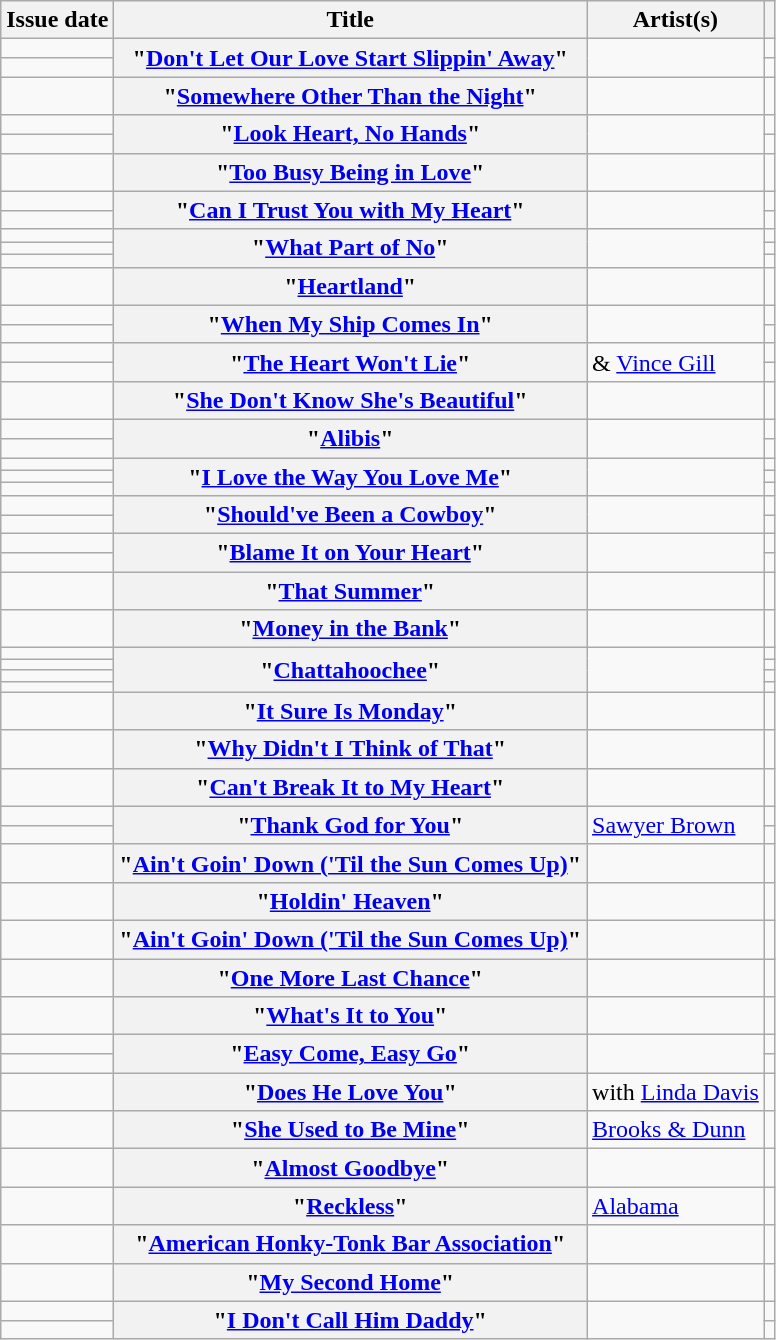<table class="wikitable sortable plainrowheaders">
<tr>
<th scope=col>Issue date</th>
<th scope=col>Title</th>
<th scope=col>Artist(s)</th>
<th scope=col class=unsortable></th>
</tr>
<tr>
<td></td>
<th scope=row rowspan="2">"<a href='#'>Don't Let Our Love Start Slippin' Away</a>"</th>
<td rowspan="2"></td>
<td style="text-align: center;"></td>
</tr>
<tr>
<td></td>
<td style="text-align: center;"></td>
</tr>
<tr>
<td></td>
<th scope=row>"<a href='#'>Somewhere Other Than the Night</a>"</th>
<td></td>
<td style="text-align: center;"></td>
</tr>
<tr>
<td></td>
<th scope=row rowspan="2">"<a href='#'>Look Heart, No Hands</a>"</th>
<td rowspan="2"></td>
<td style="text-align: center;"></td>
</tr>
<tr>
<td></td>
<td style="text-align: center;"></td>
</tr>
<tr>
<td></td>
<th scope=row>"<a href='#'>Too Busy Being in Love</a>"</th>
<td></td>
<td style="text-align: center;"></td>
</tr>
<tr>
<td></td>
<th scope=row rowspan="2">"<a href='#'>Can I Trust You with My Heart</a>"</th>
<td rowspan="2"></td>
<td style="text-align: center;"></td>
</tr>
<tr>
<td></td>
<td style="text-align: center;"></td>
</tr>
<tr>
<td></td>
<th scope=row rowspan="3">"<a href='#'>What Part of No</a>"</th>
<td rowspan="3"></td>
<td style="text-align: center;"></td>
</tr>
<tr>
<td></td>
<td style="text-align: center;"></td>
</tr>
<tr>
<td></td>
<td style="text-align: center;"></td>
</tr>
<tr>
<td></td>
<th scope=row>"<a href='#'>Heartland</a>"</th>
<td></td>
<td style="text-align: center;"></td>
</tr>
<tr>
<td></td>
<th scope=row rowspan="2">"<a href='#'>When My Ship Comes In</a>"</th>
<td rowspan="2"></td>
<td style="text-align: center;"></td>
</tr>
<tr>
<td></td>
<td style="text-align: center;"></td>
</tr>
<tr>
<td></td>
<th scope=row rowspan="2">"<a href='#'>The Heart Won't Lie</a>"</th>
<td rowspan="2"> & <a href='#'>Vince Gill</a></td>
<td style="text-align: center;"></td>
</tr>
<tr>
<td></td>
<td style="text-align: center;"></td>
</tr>
<tr>
<td></td>
<th scope=row>"<a href='#'>She Don't Know She's Beautiful</a>"</th>
<td></td>
<td style="text-align: center;"></td>
</tr>
<tr>
<td></td>
<th scope=row rowspan="2">"<a href='#'>Alibis</a>"</th>
<td rowspan="2"></td>
<td style="text-align: center;"></td>
</tr>
<tr>
<td></td>
<td style="text-align: center;"></td>
</tr>
<tr>
<td></td>
<th scope=row rowspan="3">"<a href='#'>I Love the Way You Love Me</a>"</th>
<td rowspan="3"></td>
<td style="text-align: center;"></td>
</tr>
<tr>
<td></td>
<td style="text-align: center;"></td>
</tr>
<tr>
<td></td>
<td style="text-align: center;"></td>
</tr>
<tr>
<td></td>
<th scope=row rowspan="2">"<a href='#'>Should've Been a Cowboy</a>"</th>
<td rowspan="2"></td>
<td style="text-align: center;"></td>
</tr>
<tr>
<td></td>
<td style="text-align: center;"></td>
</tr>
<tr>
<td></td>
<th scope=row rowspan="2">"<a href='#'>Blame It on Your Heart</a>"</th>
<td rowspan="2"></td>
<td style="text-align: center;"></td>
</tr>
<tr>
<td></td>
<td style="text-align: center;"></td>
</tr>
<tr>
<td></td>
<th scope=row>"<a href='#'>That Summer</a>"</th>
<td></td>
<td style="text-align: center;"></td>
</tr>
<tr>
<td></td>
<th scope=row>"<a href='#'>Money in the Bank</a>"</th>
<td></td>
<td style="text-align: center;"></td>
</tr>
<tr>
<td></td>
<th scope=row rowspan="4">"<a href='#'>Chattahoochee</a>"</th>
<td rowspan="4"></td>
<td style="text-align: center;"></td>
</tr>
<tr>
<td></td>
<td style="text-align: center;"></td>
</tr>
<tr>
<td></td>
<td style="text-align: center;"></td>
</tr>
<tr>
<td></td>
<td style="text-align: center;"></td>
</tr>
<tr>
<td></td>
<th scope=row>"<a href='#'>It Sure Is Monday</a>"</th>
<td></td>
<td style="text-align: center;"></td>
</tr>
<tr>
<td></td>
<th scope=row>"<a href='#'>Why Didn't I Think of That</a>"</th>
<td></td>
<td style="text-align: center;"></td>
</tr>
<tr>
<td></td>
<th scope=row>"<a href='#'>Can't Break It to My Heart</a>"</th>
<td></td>
<td style="text-align: center;"></td>
</tr>
<tr>
<td></td>
<th scope=row rowspan="2">"<a href='#'>Thank God for You</a>"</th>
<td rowspan="2"><a href='#'>Sawyer Brown</a></td>
<td style="text-align: center;"></td>
</tr>
<tr>
<td></td>
<td style="text-align: center;"></td>
</tr>
<tr>
<td></td>
<th scope=row>"<a href='#'>Ain't Goin' Down ('Til the Sun Comes Up)</a>"</th>
<td></td>
<td style="text-align: center;"></td>
</tr>
<tr>
<td></td>
<th scope=row>"<a href='#'>Holdin' Heaven</a>"</th>
<td></td>
<td style="text-align: center;"></td>
</tr>
<tr>
<td></td>
<th scope=row>"<a href='#'>Ain't Goin' Down ('Til the Sun Comes Up)</a>"</th>
<td></td>
<td style="text-align: center;"></td>
</tr>
<tr>
<td></td>
<th scope=row>"<a href='#'>One More Last Chance</a>"</th>
<td></td>
<td style="text-align: center;"></td>
</tr>
<tr>
<td></td>
<th scope=row>"<a href='#'>What's It to You</a>"</th>
<td></td>
<td style="text-align: center;"></td>
</tr>
<tr>
<td></td>
<th scope=row rowspan="2">"<a href='#'>Easy Come, Easy Go</a>"</th>
<td rowspan="2"></td>
<td style="text-align: center;"></td>
</tr>
<tr>
<td></td>
<td style="text-align: center;"></td>
</tr>
<tr>
<td></td>
<th scope=row>"<a href='#'>Does He Love You</a>"</th>
<td> with <a href='#'>Linda Davis</a></td>
<td style="text-align: center;"></td>
</tr>
<tr>
<td></td>
<th scope=row>"<a href='#'>She Used to Be Mine</a>"</th>
<td><a href='#'>Brooks & Dunn</a></td>
<td style="text-align: center;"></td>
</tr>
<tr>
<td></td>
<th scope=row>"<a href='#'>Almost Goodbye</a>"</th>
<td></td>
<td style="text-align: center;"></td>
</tr>
<tr>
<td></td>
<th scope=row>"<a href='#'>Reckless</a>"</th>
<td><a href='#'>Alabama</a></td>
<td style="text-align: center;"></td>
</tr>
<tr>
<td></td>
<th scope=row>"<a href='#'>American Honky-Tonk Bar Association</a>"</th>
<td></td>
<td style="text-align: center;"></td>
</tr>
<tr>
<td></td>
<th scope=row>"<a href='#'>My Second Home</a>"</th>
<td></td>
<td style="text-align: center;"></td>
</tr>
<tr>
<td></td>
<th scope=row rowspan="2">"<a href='#'>I Don't Call Him Daddy</a>"</th>
<td rowspan="2"></td>
<td style="text-align: center;"></td>
</tr>
<tr>
<td></td>
<td style="text-align: center;"></td>
</tr>
</table>
